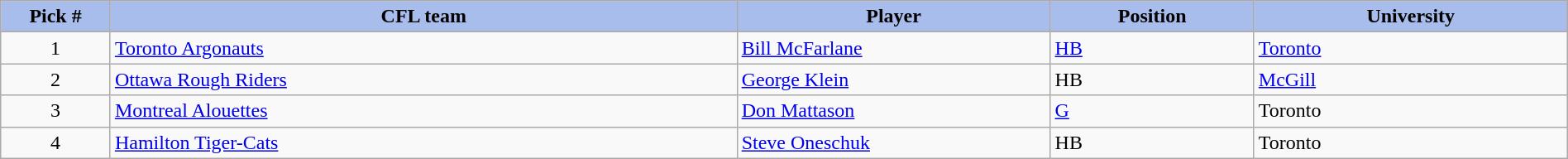<table class="wikitable" style="width: 100%">
<tr>
<th style="background:#A8BDEC;" width=7%>Pick #</th>
<th width=40% style="background:#A8BDEC;">CFL team</th>
<th width=20% style="background:#A8BDEC;">Player</th>
<th width=13% style="background:#A8BDEC;">Position</th>
<th width=20% style="background:#A8BDEC;">University</th>
</tr>
<tr>
<td align=center>1</td>
<td><a href='#'>Toronto Argonauts</a></td>
<td><a href='#'>Bill McFarlane</a></td>
<td><a href='#'>HB</a></td>
<td><a href='#'>Toronto</a></td>
</tr>
<tr>
<td align=center>2</td>
<td><a href='#'>Ottawa Rough Riders</a></td>
<td><a href='#'>George Klein</a></td>
<td>HB</td>
<td><a href='#'>McGill</a></td>
</tr>
<tr>
<td align=center>3</td>
<td><a href='#'>Montreal Alouettes</a></td>
<td><a href='#'>Don Mattason</a></td>
<td><a href='#'>G</a></td>
<td>Toronto</td>
</tr>
<tr>
<td align=center>4</td>
<td><a href='#'>Hamilton Tiger-Cats</a></td>
<td><a href='#'>Steve Oneschuk</a></td>
<td>HB</td>
<td>Toronto</td>
</tr>
</table>
